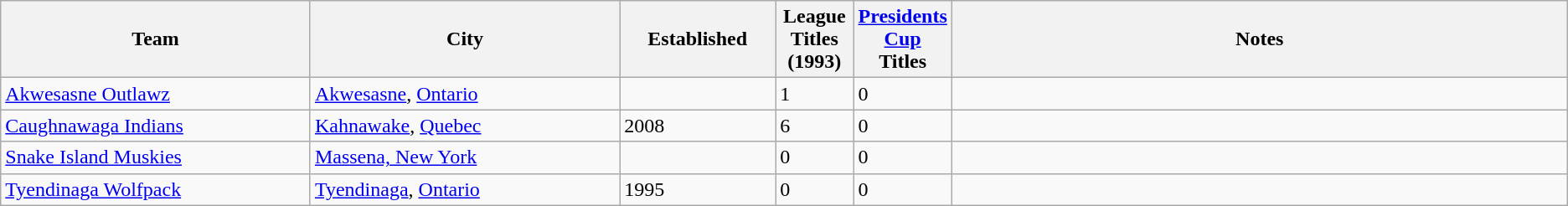<table class="wikitable sortable">
<tr>
<th bgcolor="#DDDDFF" width="20%">Team</th>
<th bgcolor="#DDDDFF" width="20%">City</th>
<th bgcolor="#DDDDFF" width="10%">Established</th>
<th bgcolor="#DDDDFF" width="5%">League Titles (1993)</th>
<th bgcolor="#DDDDFF" width="5%"><a href='#'>Presidents Cup</a> Titles</th>
<th bgcolor="#DDDDFF" width="40%" class="unsortable">Notes</th>
</tr>
<tr>
<td><a href='#'>Akwesasne Outlawz</a></td>
<td><a href='#'>Akwesasne</a>, <a href='#'>Ontario</a></td>
<td></td>
<td>1</td>
<td>0</td>
<td></td>
</tr>
<tr>
<td><a href='#'>Caughnawaga Indians</a></td>
<td><a href='#'>Kahnawake</a>, <a href='#'>Quebec</a></td>
<td>2008</td>
<td>6</td>
<td>0</td>
<td></td>
</tr>
<tr>
<td><a href='#'>Snake Island Muskies</a></td>
<td><a href='#'>Massena, New York</a></td>
<td></td>
<td>0</td>
<td>0</td>
<td></td>
</tr>
<tr>
<td><a href='#'>Tyendinaga Wolfpack</a></td>
<td><a href='#'>Tyendinaga</a>, <a href='#'>Ontario</a></td>
<td>1995</td>
<td>0</td>
<td>0</td>
<td></td>
</tr>
</table>
